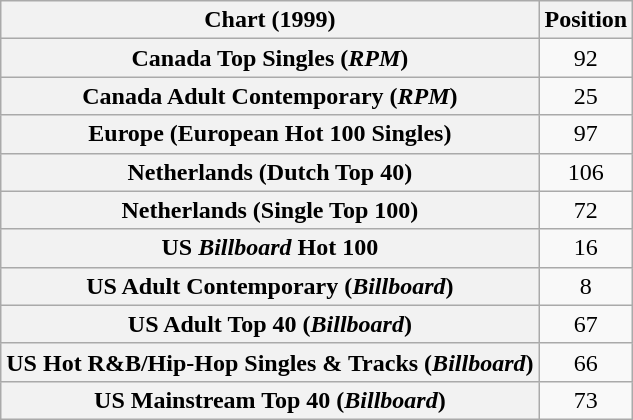<table class="wikitable sortable plainrowheaders" style="text-align:center">
<tr>
<th scope="col">Chart (1999)</th>
<th scope="col">Position</th>
</tr>
<tr>
<th scope="row">Canada Top Singles (<em>RPM</em>)</th>
<td>92</td>
</tr>
<tr>
<th scope="row">Canada Adult Contemporary (<em>RPM</em>)</th>
<td>25</td>
</tr>
<tr>
<th scope="row">Europe (European Hot 100 Singles)</th>
<td>97</td>
</tr>
<tr>
<th scope="row">Netherlands (Dutch Top 40)</th>
<td>106</td>
</tr>
<tr>
<th scope="row">Netherlands (Single Top 100)</th>
<td>72</td>
</tr>
<tr>
<th scope="row">US <em>Billboard</em> Hot 100</th>
<td>16</td>
</tr>
<tr>
<th scope="row">US Adult Contemporary (<em>Billboard</em>)</th>
<td>8</td>
</tr>
<tr>
<th scope="row">US Adult Top 40 (<em>Billboard</em>)</th>
<td>67</td>
</tr>
<tr>
<th scope="row">US Hot R&B/Hip-Hop Singles & Tracks (<em>Billboard</em>)</th>
<td>66</td>
</tr>
<tr>
<th scope="row">US Mainstream Top 40 (<em>Billboard</em>)</th>
<td>73</td>
</tr>
</table>
